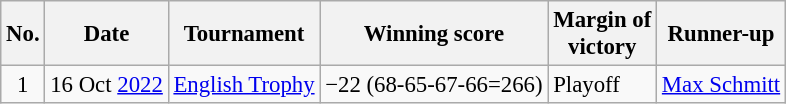<table class="wikitable" style="font-size:95%;">
<tr>
<th>No.</th>
<th>Date</th>
<th>Tournament</th>
<th>Winning score</th>
<th>Margin of<br>victory</th>
<th>Runner-up</th>
</tr>
<tr>
<td align=center>1</td>
<td align=right>16 Oct <a href='#'>2022</a></td>
<td><a href='#'>English Trophy</a></td>
<td>−22 (68-65-67-66=266)</td>
<td>Playoff</td>
<td> <a href='#'>Max Schmitt</a></td>
</tr>
</table>
